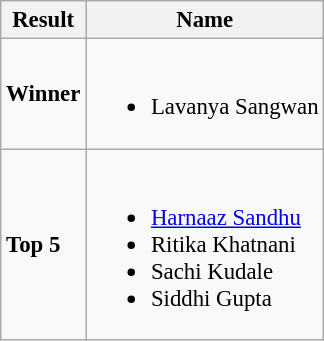<table class="wikitable sortable" style="font-size: 95%;">
<tr>
<th>Result</th>
<th>Name</th>
</tr>
<tr>
<td><strong>Winner</strong></td>
<td><br><ul><li>Lavanya Sangwan</li></ul></td>
</tr>
<tr>
<td><strong>Top 5</strong></td>
<td><br><ul><li><a href='#'>Harnaaz Sandhu</a></li><li>Ritika Khatnani</li><li>Sachi Kudale</li><li>Siddhi Gupta</li></ul></td>
</tr>
</table>
